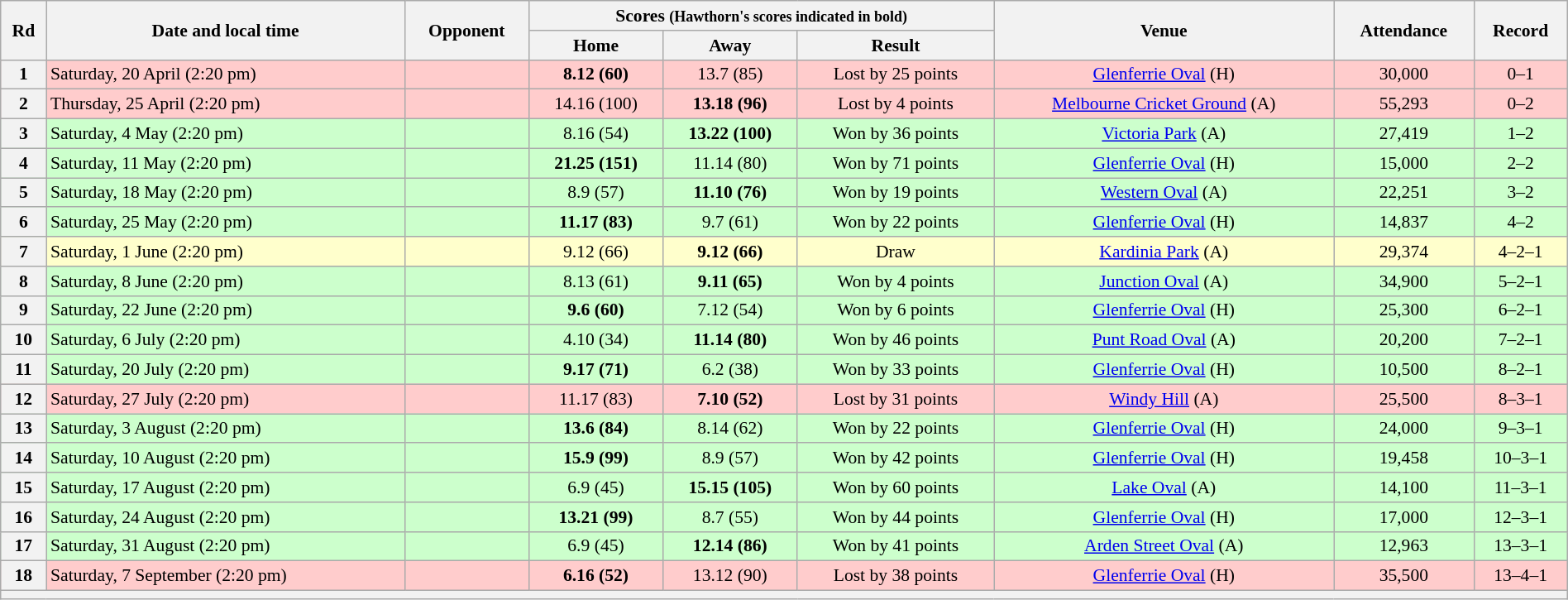<table class="wikitable" style="font-size:90%; text-align:center; width: 100%; margin-left: auto; margin-right: auto">
<tr>
<th rowspan="2">Rd</th>
<th rowspan="2">Date and local time</th>
<th rowspan="2">Opponent</th>
<th colspan="3">Scores <small>(Hawthorn's scores indicated in bold)</small></th>
<th rowspan="2">Venue</th>
<th rowspan="2">Attendance</th>
<th rowspan="2">Record</th>
</tr>
<tr>
<th>Home</th>
<th>Away</th>
<th>Result</th>
</tr>
<tr style="background:#fcc;">
<th>1</th>
<td align=left>Saturday, 20 April (2:20 pm)</td>
<td align=left></td>
<td><strong>8.12 (60)</strong></td>
<td>13.7 (85)</td>
<td>Lost by 25 points</td>
<td><a href='#'>Glenferrie Oval</a> (H)</td>
<td>30,000</td>
<td>0–1</td>
</tr>
<tr style="background:#fcc;">
<th>2</th>
<td align=left>Thursday, 25 April (2:20 pm)</td>
<td align=left></td>
<td>14.16 (100)</td>
<td><strong>13.18 (96)</strong></td>
<td>Lost by 4 points</td>
<td><a href='#'>Melbourne Cricket Ground</a> (A)</td>
<td>55,293</td>
<td>0–2</td>
</tr>
<tr style="background:#cfc">
<th>3</th>
<td align=left>Saturday, 4 May (2:20 pm)</td>
<td align=left></td>
<td>8.16 (54)</td>
<td><strong>13.22 (100)</strong></td>
<td>Won by 36 points</td>
<td><a href='#'>Victoria Park</a> (A)</td>
<td>27,419</td>
<td>1–2</td>
</tr>
<tr style="background:#cfc">
<th>4</th>
<td align=left>Saturday, 11 May (2:20 pm)</td>
<td align=left></td>
<td><strong>21.25 (151)</strong></td>
<td>11.14 (80)</td>
<td>Won by 71 points</td>
<td><a href='#'>Glenferrie Oval</a> (H)</td>
<td>15,000</td>
<td>2–2</td>
</tr>
<tr style="background:#cfc">
<th>5</th>
<td align=left>Saturday, 18 May (2:20 pm)</td>
<td align=left></td>
<td>8.9 (57)</td>
<td><strong>11.10 (76)</strong></td>
<td>Won by 19 points</td>
<td><a href='#'>Western Oval</a> (A)</td>
<td>22,251</td>
<td>3–2</td>
</tr>
<tr style="background:#cfc">
<th>6</th>
<td align=left>Saturday, 25 May (2:20 pm)</td>
<td align=left></td>
<td><strong>11.17 (83)</strong></td>
<td>9.7 (61)</td>
<td>Won by 22 points</td>
<td><a href='#'>Glenferrie Oval</a> (H)</td>
<td>14,837</td>
<td>4–2</td>
</tr>
<tr style="background:#ffc;">
<th>7</th>
<td align=left>Saturday, 1 June (2:20 pm)</td>
<td align=left></td>
<td>9.12 (66)</td>
<td><strong>9.12 (66)</strong></td>
<td>Draw</td>
<td><a href='#'>Kardinia Park</a> (A)</td>
<td>29,374</td>
<td>4–2–1</td>
</tr>
<tr style="background:#cfc">
<th>8</th>
<td align=left>Saturday, 8 June (2:20 pm)</td>
<td align=left></td>
<td>8.13 (61)</td>
<td><strong>9.11 (65)</strong></td>
<td>Won by 4 points</td>
<td><a href='#'>Junction Oval</a> (A)</td>
<td>34,900</td>
<td>5–2–1</td>
</tr>
<tr style="background:#cfc">
<th>9</th>
<td align=left>Saturday, 22 June (2:20 pm)</td>
<td align=left></td>
<td><strong>9.6 (60)</strong></td>
<td>7.12 (54)</td>
<td>Won by 6 points</td>
<td><a href='#'>Glenferrie Oval</a> (H)</td>
<td>25,300</td>
<td>6–2–1</td>
</tr>
<tr style="background:#cfc">
<th>10</th>
<td align=left>Saturday, 6 July (2:20 pm)</td>
<td align=left></td>
<td>4.10 (34)</td>
<td><strong>11.14 (80)</strong></td>
<td>Won by 46 points</td>
<td><a href='#'>Punt Road Oval</a> (A)</td>
<td>20,200</td>
<td>7–2–1</td>
</tr>
<tr style="background:#cfc">
<th>11</th>
<td align=left>Saturday, 20 July (2:20 pm)</td>
<td align=left></td>
<td><strong>9.17 (71)</strong></td>
<td>6.2 (38)</td>
<td>Won by 33 points</td>
<td><a href='#'>Glenferrie Oval</a> (H)</td>
<td>10,500</td>
<td>8–2–1</td>
</tr>
<tr style="background:#fcc;">
<th>12</th>
<td align=left>Saturday, 27 July (2:20 pm)</td>
<td align=left></td>
<td>11.17 (83)</td>
<td><strong>7.10 (52)</strong></td>
<td>Lost by 31 points</td>
<td><a href='#'>Windy Hill</a> (A)</td>
<td>25,500</td>
<td>8–3–1</td>
</tr>
<tr style="background:#cfc">
<th>13</th>
<td align=left>Saturday, 3 August (2:20 pm)</td>
<td align=left></td>
<td><strong>13.6 (84)</strong></td>
<td>8.14 (62)</td>
<td>Won by 22 points</td>
<td><a href='#'>Glenferrie Oval</a> (H)</td>
<td>24,000</td>
<td>9–3–1</td>
</tr>
<tr style="background:#cfc">
<th>14</th>
<td align=left>Saturday, 10 August (2:20 pm)</td>
<td align=left></td>
<td><strong>15.9 (99)</strong></td>
<td>8.9 (57)</td>
<td>Won by 42 points</td>
<td><a href='#'>Glenferrie Oval</a> (H)</td>
<td>19,458</td>
<td>10–3–1</td>
</tr>
<tr style="background:#cfc">
<th>15</th>
<td align=left>Saturday, 17 August (2:20 pm)</td>
<td align=left></td>
<td>6.9 (45)</td>
<td><strong>15.15 (105)</strong></td>
<td>Won by 60 points</td>
<td><a href='#'>Lake Oval</a> (A)</td>
<td>14,100</td>
<td>11–3–1</td>
</tr>
<tr style="background:#cfc">
<th>16</th>
<td align=left>Saturday, 24 August (2:20 pm)</td>
<td align=left></td>
<td><strong>13.21 (99)</strong></td>
<td>8.7 (55)</td>
<td>Won by 44 points</td>
<td><a href='#'>Glenferrie Oval</a> (H)</td>
<td>17,000</td>
<td>12–3–1</td>
</tr>
<tr style="background:#cfc">
<th>17</th>
<td align=left>Saturday, 31 August (2:20 pm)</td>
<td align=left></td>
<td>6.9 (45)</td>
<td><strong>12.14 (86)</strong></td>
<td>Won by 41 points</td>
<td><a href='#'>Arden Street Oval</a> (A)</td>
<td>12,963</td>
<td>13–3–1</td>
</tr>
<tr style="background:#fcc;">
<th>18</th>
<td align=left>Saturday, 7 September (2:20 pm)</td>
<td align=left></td>
<td><strong>6.16 (52)</strong></td>
<td>13.12 (90)</td>
<td>Lost by 38 points</td>
<td><a href='#'>Glenferrie Oval</a> (H)</td>
<td>35,500</td>
<td>13–4–1</td>
</tr>
<tr>
<th colspan=9></th>
</tr>
</table>
